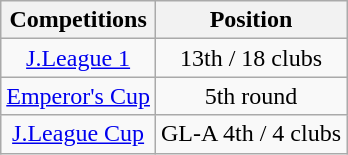<table class="wikitable" style="text-align:center;">
<tr>
<th>Competitions</th>
<th>Position</th>
</tr>
<tr>
<td><a href='#'>J.League 1</a></td>
<td>13th / 18 clubs</td>
</tr>
<tr>
<td><a href='#'>Emperor's Cup</a></td>
<td>5th round</td>
</tr>
<tr>
<td><a href='#'>J.League Cup</a></td>
<td>GL-A 4th / 4 clubs</td>
</tr>
</table>
